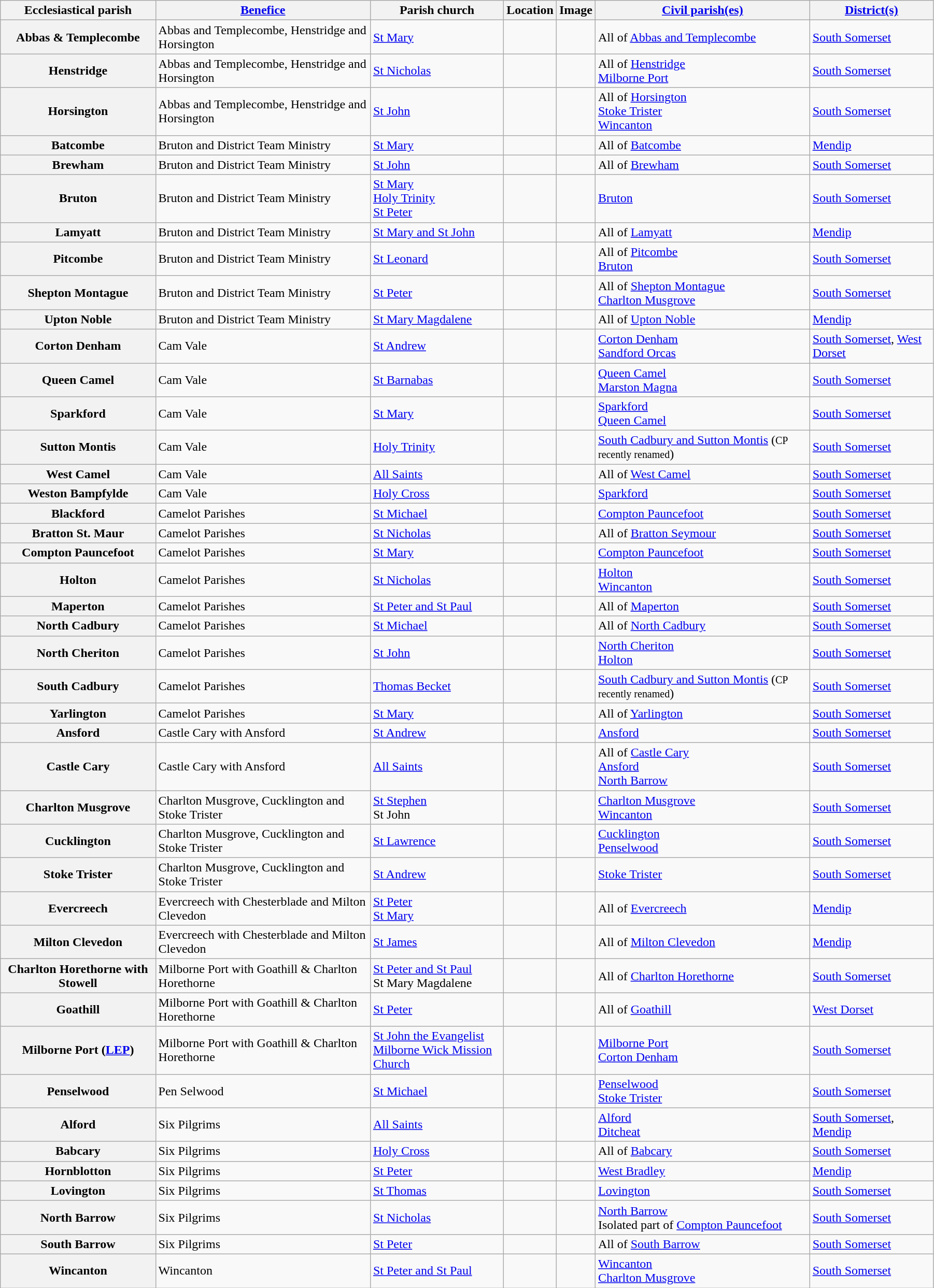<table class="wikitable sortable" style="width:95%;">
<tr>
<th scope="col">Ecclesiastical parish</th>
<th scope="col"><a href='#'>Benefice</a></th>
<th scope="col">Parish church</th>
<th scope="col">Location</th>
<th scope="col" class="unsortable">Image</th>
<th scope="col"><a href='#'>Civil parish(es)</a></th>
<th scope="col"><a href='#'>District(s)</a></th>
</tr>
<tr>
<th scope="row">Abbas & Templecombe</th>
<td>Abbas and Templecombe, Henstridge and Horsington</td>
<td><a href='#'>St Mary</a></td>
<td><small></small></td>
<td></td>
<td>All of <a href='#'>Abbas and Templecombe</a></td>
<td><a href='#'>South Somerset</a></td>
</tr>
<tr>
<th scope="row">Henstridge</th>
<td>Abbas and Templecombe, Henstridge and Horsington</td>
<td><a href='#'>St Nicholas</a></td>
<td><small></small></td>
<td></td>
<td>All of <a href='#'>Henstridge</a><br> <a href='#'>Milborne Port</a></td>
<td><a href='#'>South Somerset</a></td>
</tr>
<tr>
<th scope="row">Horsington</th>
<td>Abbas and Templecombe, Henstridge and Horsington</td>
<td><a href='#'>St John</a></td>
<td><small></small></td>
<td></td>
<td>All of <a href='#'>Horsington</a><br> <a href='#'>Stoke Trister</a><br> <a href='#'>Wincanton</a></td>
<td><a href='#'>South Somerset</a></td>
</tr>
<tr>
<th scope="row">Batcombe</th>
<td>Bruton and District Team Ministry</td>
<td><a href='#'>St Mary</a></td>
<td><small></small></td>
<td></td>
<td>All of <a href='#'>Batcombe</a></td>
<td><a href='#'>Mendip</a></td>
</tr>
<tr>
<th scope="row">Brewham</th>
<td>Bruton and District Team Ministry</td>
<td><a href='#'>St John</a></td>
<td><small></small></td>
<td></td>
<td>All of <a href='#'>Brewham</a></td>
<td><a href='#'>South Somerset</a></td>
</tr>
<tr>
<th scope="row">Bruton</th>
<td>Bruton and District Team Ministry</td>
<td><a href='#'>St Mary</a><br><a href='#'>Holy Trinity</a><br><a href='#'>St Peter</a></td>
<td><small></small></td>
<td></td>
<td><a href='#'>Bruton</a></td>
<td><a href='#'>South Somerset</a></td>
</tr>
<tr>
<th scope="row">Lamyatt</th>
<td>Bruton and District Team Ministry</td>
<td><a href='#'>St Mary and St John</a></td>
<td><small></small></td>
<td></td>
<td>All of <a href='#'>Lamyatt</a></td>
<td><a href='#'>Mendip</a></td>
</tr>
<tr>
<th scope="row">Pitcombe</th>
<td>Bruton and District Team Ministry</td>
<td><a href='#'>St Leonard</a></td>
<td><small></small></td>
<td></td>
<td>All of <a href='#'>Pitcombe</a><br> <a href='#'>Bruton</a></td>
<td><a href='#'>South Somerset</a></td>
</tr>
<tr>
<th scope="row">Shepton Montague</th>
<td>Bruton and District Team Ministry</td>
<td><a href='#'>St Peter</a></td>
<td><small></small></td>
<td></td>
<td>All of <a href='#'>Shepton Montague</a><br> <a href='#'>Charlton Musgrove</a></td>
<td><a href='#'>South Somerset</a></td>
</tr>
<tr>
<th scope="row">Upton Noble</th>
<td>Bruton and District Team Ministry</td>
<td><a href='#'>St Mary Magdalene</a></td>
<td><small></small></td>
<td></td>
<td>All of <a href='#'>Upton Noble</a></td>
<td><a href='#'>Mendip</a></td>
</tr>
<tr>
<th scope="row">Corton Denham</th>
<td>Cam Vale</td>
<td><a href='#'>St Andrew</a></td>
<td><small></small></td>
<td></td>
<td><a href='#'>Corton Denham</a><br> <a href='#'>Sandford Orcas</a></td>
<td><a href='#'>South Somerset</a>, <a href='#'>West Dorset</a></td>
</tr>
<tr>
<th scope="row">Queen Camel</th>
<td>Cam Vale</td>
<td><a href='#'>St Barnabas</a></td>
<td><small></small></td>
<td></td>
<td><a href='#'>Queen Camel</a><br> <a href='#'>Marston Magna</a></td>
<td><a href='#'>South Somerset</a></td>
</tr>
<tr>
<th scope="row">Sparkford</th>
<td>Cam Vale</td>
<td><a href='#'>St Mary</a></td>
<td><small></small></td>
<td></td>
<td><a href='#'>Sparkford</a><br> <a href='#'>Queen Camel</a></td>
<td><a href='#'>South Somerset</a></td>
</tr>
<tr>
<th scope="row">Sutton Montis</th>
<td>Cam Vale</td>
<td><a href='#'>Holy Trinity</a></td>
<td><small></small></td>
<td></td>
<td><a href='#'>South Cadbury and Sutton Montis</a> (<small>CP recently renamed</small>)</td>
<td><a href='#'>South Somerset</a></td>
</tr>
<tr>
<th scope="row">West Camel</th>
<td>Cam Vale</td>
<td><a href='#'>All Saints</a></td>
<td><small></small></td>
<td></td>
<td>All of <a href='#'>West Camel</a></td>
<td><a href='#'>South Somerset</a></td>
</tr>
<tr>
<th scope="row">Weston Bampfylde</th>
<td>Cam Vale</td>
<td><a href='#'>Holy Cross</a></td>
<td><small></small></td>
<td></td>
<td><a href='#'>Sparkford</a></td>
<td><a href='#'>South Somerset</a></td>
</tr>
<tr>
<th scope="row">Blackford</th>
<td>Camelot Parishes</td>
<td><a href='#'>St Michael</a></td>
<td><small></small></td>
<td></td>
<td><a href='#'>Compton Pauncefoot</a></td>
<td><a href='#'>South Somerset</a></td>
</tr>
<tr>
<th scope="row">Bratton St. Maur</th>
<td>Camelot Parishes</td>
<td><a href='#'>St Nicholas</a></td>
<td><small></small></td>
<td></td>
<td>All of <a href='#'>Bratton Seymour</a></td>
<td><a href='#'>South Somerset</a></td>
</tr>
<tr>
<th scope="row">Compton Pauncefoot</th>
<td>Camelot Parishes</td>
<td><a href='#'>St Mary</a></td>
<td><small></small></td>
<td></td>
<td><a href='#'>Compton Pauncefoot</a></td>
<td><a href='#'>South Somerset</a></td>
</tr>
<tr>
<th scope="row">Holton</th>
<td>Camelot Parishes</td>
<td><a href='#'>St Nicholas</a></td>
<td><small></small></td>
<td></td>
<td><a href='#'>Holton</a><br> <a href='#'>Wincanton</a></td>
<td><a href='#'>South Somerset</a></td>
</tr>
<tr>
<th scope="row">Maperton</th>
<td>Camelot Parishes</td>
<td><a href='#'>St Peter and St Paul</a></td>
<td><small></small></td>
<td></td>
<td>All of <a href='#'>Maperton</a></td>
<td><a href='#'>South Somerset</a></td>
</tr>
<tr>
<th scope="row">North Cadbury</th>
<td>Camelot Parishes</td>
<td><a href='#'>St Michael</a></td>
<td><small></small></td>
<td></td>
<td>All of <a href='#'>North Cadbury</a></td>
<td><a href='#'>South Somerset</a></td>
</tr>
<tr>
<th scope="row">North Cheriton</th>
<td>Camelot Parishes</td>
<td><a href='#'>St John</a></td>
<td><small></small></td>
<td></td>
<td><a href='#'>North Cheriton</a><br> <a href='#'>Holton</a></td>
<td><a href='#'>South Somerset</a></td>
</tr>
<tr>
<th scope="row">South Cadbury</th>
<td>Camelot Parishes</td>
<td><a href='#'>Thomas Becket</a></td>
<td><small></small></td>
<td></td>
<td><a href='#'>South Cadbury and Sutton Montis</a> (<small>CP recently renamed</small>)</td>
<td><a href='#'>South Somerset</a></td>
</tr>
<tr>
<th scope="row">Yarlington</th>
<td>Camelot Parishes</td>
<td><a href='#'>St Mary</a></td>
<td><small></small></td>
<td></td>
<td>All of <a href='#'>Yarlington</a></td>
<td><a href='#'>South Somerset</a></td>
</tr>
<tr>
<th scope="row">Ansford</th>
<td>Castle Cary with Ansford</td>
<td><a href='#'>St Andrew</a></td>
<td><small></small></td>
<td></td>
<td><a href='#'>Ansford</a></td>
<td><a href='#'>South Somerset</a></td>
</tr>
<tr>
<th scope="row">Castle Cary</th>
<td>Castle Cary with Ansford</td>
<td><a href='#'>All Saints</a></td>
<td><small></small></td>
<td></td>
<td>All of <a href='#'>Castle Cary</a><br> <a href='#'>Ansford</a><br> <a href='#'>North Barrow</a></td>
<td><a href='#'>South Somerset</a></td>
</tr>
<tr>
<th scope="row">Charlton Musgrove</th>
<td>Charlton Musgrove, Cucklington and Stoke Trister</td>
<td><a href='#'>St Stephen</a><br>St John</td>
<td><small></small></td>
<td></td>
<td><a href='#'>Charlton Musgrove</a><br> <a href='#'>Wincanton</a></td>
<td><a href='#'>South Somerset</a></td>
</tr>
<tr>
<th scope="row">Cucklington</th>
<td>Charlton Musgrove, Cucklington and Stoke Trister</td>
<td><a href='#'>St Lawrence</a></td>
<td><small></small></td>
<td></td>
<td><a href='#'>Cucklington</a><br> <a href='#'>Penselwood</a></td>
<td><a href='#'>South Somerset</a></td>
</tr>
<tr>
<th scope="row">Stoke Trister</th>
<td>Charlton Musgrove, Cucklington and Stoke Trister</td>
<td><a href='#'>St Andrew</a></td>
<td><small></small></td>
<td></td>
<td><a href='#'>Stoke Trister</a></td>
<td><a href='#'>South Somerset</a></td>
</tr>
<tr>
<th scope="row">Evercreech</th>
<td>Evercreech with Chesterblade and Milton Clevedon</td>
<td><a href='#'>St Peter</a><br><a href='#'>St Mary</a></td>
<td><small></small></td>
<td></td>
<td>All of <a href='#'>Evercreech</a></td>
<td><a href='#'>Mendip</a></td>
</tr>
<tr>
<th scope="row">Milton Clevedon</th>
<td>Evercreech with Chesterblade and Milton Clevedon</td>
<td><a href='#'>St James</a></td>
<td><small></small></td>
<td></td>
<td>All of <a href='#'>Milton Clevedon</a></td>
<td><a href='#'>Mendip</a></td>
</tr>
<tr>
<th scope="row">Charlton Horethorne with Stowell</th>
<td>Milborne Port with Goathill & Charlton Horethorne</td>
<td><a href='#'>St Peter and St Paul</a><br>St Mary Magdalene</td>
<td><small></small></td>
<td></td>
<td>All of <a href='#'>Charlton Horethorne</a></td>
<td><a href='#'>South Somerset</a></td>
</tr>
<tr>
<th scope="row">Goathill</th>
<td>Milborne Port with Goathill & Charlton Horethorne</td>
<td><a href='#'>St Peter</a></td>
<td><small></small></td>
<td></td>
<td>All of <a href='#'>Goathill</a></td>
<td><a href='#'>West Dorset</a></td>
</tr>
<tr>
<th scope="row">Milborne Port (<a href='#'>LEP</a>)</th>
<td>Milborne Port with Goathill & Charlton Horethorne</td>
<td><a href='#'>St John the Evangelist</a><br><a href='#'>Milborne Wick Mission Church</a></td>
<td><small></small></td>
<td></td>
<td><a href='#'>Milborne Port</a><br> <a href='#'>Corton Denham</a></td>
<td><a href='#'>South Somerset</a></td>
</tr>
<tr>
<th scope="row">Penselwood</th>
<td>Pen Selwood</td>
<td><a href='#'>St Michael</a></td>
<td><small></small></td>
<td></td>
<td><a href='#'>Penselwood</a><br> <a href='#'>Stoke Trister</a></td>
<td><a href='#'>South Somerset</a></td>
</tr>
<tr>
<th scope="row">Alford</th>
<td>Six Pilgrims</td>
<td><a href='#'>All Saints</a></td>
<td><small></small></td>
<td></td>
<td><a href='#'>Alford</a><br> <a href='#'>Ditcheat</a></td>
<td><a href='#'>South Somerset</a>, <a href='#'>Mendip</a></td>
</tr>
<tr>
<th scope="row">Babcary</th>
<td>Six Pilgrims</td>
<td><a href='#'>Holy Cross</a></td>
<td><small></small></td>
<td></td>
<td>All of <a href='#'>Babcary</a></td>
<td><a href='#'>South Somerset</a></td>
</tr>
<tr>
<th scope="row">Hornblotton</th>
<td>Six Pilgrims</td>
<td><a href='#'>St Peter</a></td>
<td><small></small></td>
<td></td>
<td><a href='#'>West Bradley</a></td>
<td><a href='#'>Mendip</a></td>
</tr>
<tr>
<th scope="row">Lovington</th>
<td>Six Pilgrims</td>
<td><a href='#'>St Thomas</a></td>
<td><small></small></td>
<td></td>
<td><a href='#'>Lovington</a></td>
<td><a href='#'>South Somerset</a></td>
</tr>
<tr>
<th scope="row">North Barrow</th>
<td>Six Pilgrims</td>
<td><a href='#'>St Nicholas</a></td>
<td><small></small></td>
<td></td>
<td><a href='#'>North Barrow</a><br>Isolated part of <a href='#'>Compton Pauncefoot</a></td>
<td><a href='#'>South Somerset</a></td>
</tr>
<tr>
<th scope="row">South Barrow</th>
<td>Six Pilgrims</td>
<td><a href='#'>St Peter</a></td>
<td><small></small></td>
<td></td>
<td>All of <a href='#'>South Barrow</a></td>
<td><a href='#'>South Somerset</a></td>
</tr>
<tr>
<th scope="row">Wincanton</th>
<td>Wincanton</td>
<td><a href='#'>St Peter and St Paul</a></td>
<td><small></small></td>
<td></td>
<td><a href='#'>Wincanton</a><br> <a href='#'>Charlton Musgrove</a></td>
<td><a href='#'>South Somerset</a></td>
</tr>
</table>
